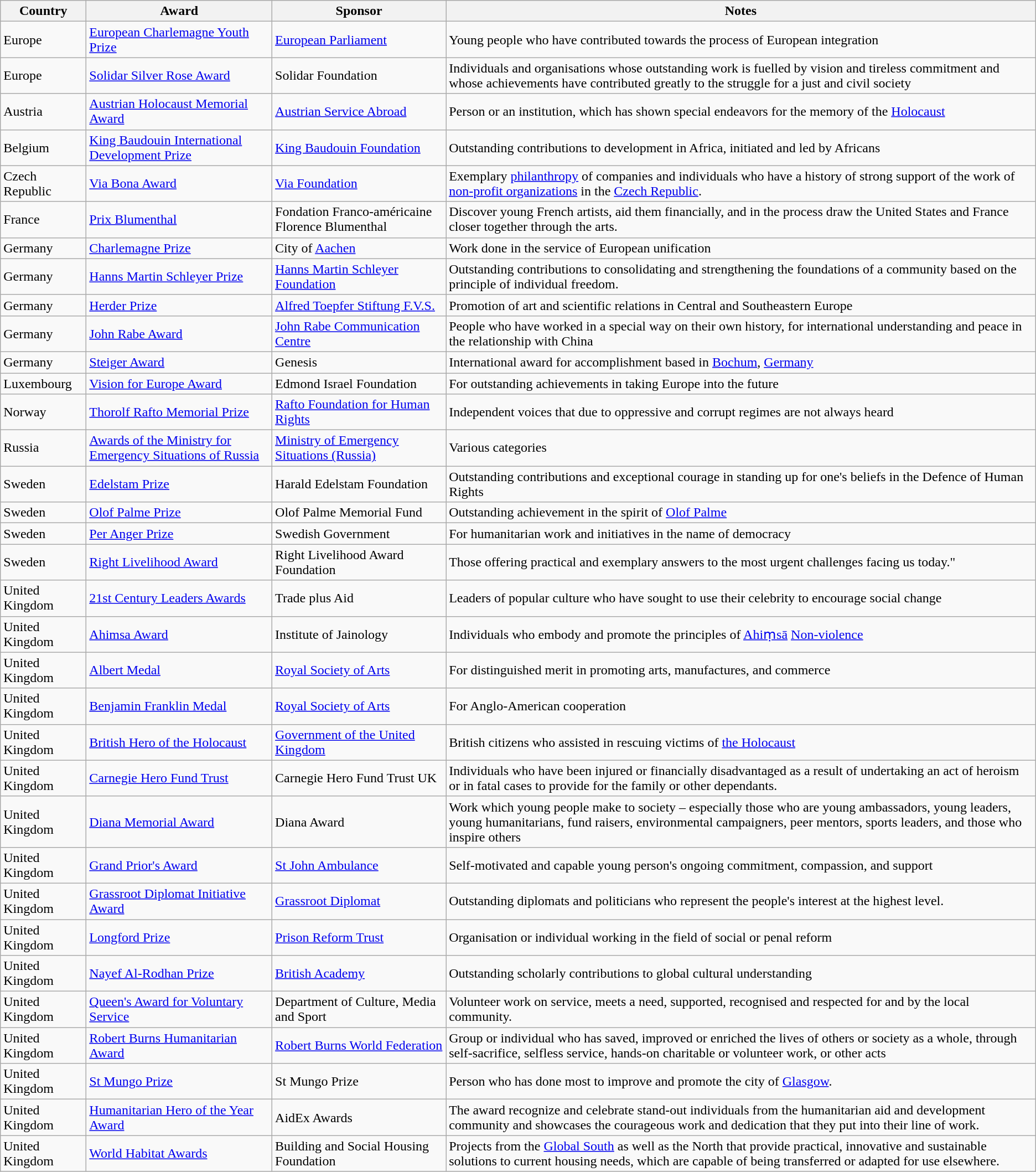<table class="wikitable sortable">
<tr>
<th style="width:6em;">Country</th>
<th>Award</th>
<th>Sponsor</th>
<th>Notes</th>
</tr>
<tr>
<td>Europe</td>
<td><a href='#'>European Charlemagne Youth Prize</a></td>
<td><a href='#'>European Parliament</a></td>
<td>Young people who have contributed towards the process of European integration</td>
</tr>
<tr>
<td>Europe</td>
<td><a href='#'>Solidar Silver Rose Award</a></td>
<td>Solidar Foundation</td>
<td>Individuals and organisations whose outstanding work is fuelled by vision and tireless commitment and whose achievements have contributed greatly to the struggle for a just and civil society</td>
</tr>
<tr>
<td>Austria</td>
<td><a href='#'>Austrian Holocaust Memorial Award</a></td>
<td><a href='#'>Austrian Service Abroad</a></td>
<td>Person or an institution, which has shown special endeavors for the memory of the <a href='#'>Holocaust</a></td>
</tr>
<tr>
<td>Belgium</td>
<td><a href='#'>King Baudouin International Development Prize</a></td>
<td><a href='#'>King Baudouin Foundation</a></td>
<td>Outstanding contributions to development in Africa, initiated and led by Africans</td>
</tr>
<tr>
<td>Czech Republic</td>
<td><a href='#'>Via Bona Award</a></td>
<td><a href='#'>Via Foundation</a></td>
<td>Exemplary <a href='#'>philanthropy</a> of companies and individuals who have a history of strong support of the work of <a href='#'>non-profit organizations</a> in the <a href='#'>Czech Republic</a>.</td>
</tr>
<tr>
<td>France</td>
<td><a href='#'>Prix Blumenthal</a></td>
<td>Fondation Franco-américaine Florence Blumenthal</td>
<td>Discover young French artists, aid them financially, and in the process draw the United States and France closer together through the arts.</td>
</tr>
<tr>
<td>Germany</td>
<td><a href='#'>Charlemagne Prize</a></td>
<td>City of <a href='#'>Aachen</a></td>
<td>Work done in the service of European unification</td>
</tr>
<tr>
<td>Germany</td>
<td><a href='#'>Hanns Martin Schleyer Prize</a></td>
<td><a href='#'>Hanns Martin Schleyer Foundation</a></td>
<td>Outstanding contributions to consolidating and strengthening the foundations of a community based on the principle of individual freedom.</td>
</tr>
<tr>
<td>Germany</td>
<td><a href='#'>Herder Prize</a></td>
<td><a href='#'>Alfred Toepfer Stiftung F.V.S.</a></td>
<td>Promotion of art and scientific relations in Central and Southeastern Europe</td>
</tr>
<tr>
<td>Germany</td>
<td><a href='#'>John Rabe Award</a></td>
<td><a href='#'>John Rabe Communication Centre</a></td>
<td>People who have worked in a special way on their own history, for international understanding and peace in the relationship with China</td>
</tr>
<tr>
<td>Germany</td>
<td><a href='#'>Steiger Award</a></td>
<td>Genesis</td>
<td>International award for accomplishment based in <a href='#'>Bochum</a>, <a href='#'>Germany</a></td>
</tr>
<tr>
<td>Luxembourg</td>
<td><a href='#'>Vision for Europe Award</a></td>
<td>Edmond Israel Foundation</td>
<td>For outstanding achievements in taking Europe into the future</td>
</tr>
<tr>
<td>Norway</td>
<td><a href='#'>Thorolf Rafto Memorial Prize</a></td>
<td><a href='#'>Rafto Foundation for Human Rights</a></td>
<td>Independent voices that due to oppressive and corrupt regimes are not always heard</td>
</tr>
<tr>
<td>Russia</td>
<td><a href='#'>Awards of the Ministry for Emergency Situations of Russia</a></td>
<td><a href='#'>Ministry of Emergency Situations (Russia)</a></td>
<td>Various categories</td>
</tr>
<tr>
<td>Sweden</td>
<td><a href='#'>Edelstam Prize</a></td>
<td>Harald Edelstam Foundation</td>
<td>Outstanding contributions and exceptional courage in standing up for one's beliefs in the Defence of Human Rights</td>
</tr>
<tr>
<td>Sweden</td>
<td><a href='#'>Olof Palme Prize</a></td>
<td>Olof Palme Memorial Fund</td>
<td>Outstanding achievement in the spirit of <a href='#'>Olof Palme</a></td>
</tr>
<tr>
<td>Sweden</td>
<td><a href='#'>Per Anger Prize</a></td>
<td>Swedish Government</td>
<td>For humanitarian work and initiatives in the name of democracy</td>
</tr>
<tr>
<td>Sweden</td>
<td><a href='#'>Right Livelihood Award</a></td>
<td>Right Livelihood Award Foundation</td>
<td>Those offering practical and exemplary answers to the most urgent challenges facing us today."</td>
</tr>
<tr>
<td>United Kingdom</td>
<td><a href='#'>21st Century Leaders Awards</a></td>
<td>Trade plus Aid</td>
<td>Leaders of popular culture who have sought to use their celebrity to encourage social change</td>
</tr>
<tr>
<td>United Kingdom</td>
<td><a href='#'>Ahimsa Award</a></td>
<td>Institute of Jainology</td>
<td>Individuals who embody and promote the principles of <a href='#'>Ahiṃsā</a> <a href='#'>Non-violence</a></td>
</tr>
<tr>
<td>United Kingdom</td>
<td><a href='#'>Albert Medal</a></td>
<td><a href='#'>Royal Society of Arts</a></td>
<td>For distinguished merit in promoting arts, manufactures, and commerce</td>
</tr>
<tr>
<td>United Kingdom</td>
<td><a href='#'>Benjamin Franklin Medal</a></td>
<td><a href='#'>Royal Society of Arts</a></td>
<td>For Anglo-American cooperation</td>
</tr>
<tr>
<td>United Kingdom</td>
<td><a href='#'>British Hero of the Holocaust</a></td>
<td><a href='#'>Government of the United Kingdom</a></td>
<td>British citizens who assisted in rescuing victims of <a href='#'>the Holocaust</a></td>
</tr>
<tr>
<td>United Kingdom</td>
<td><a href='#'>Carnegie Hero Fund Trust</a></td>
<td>Carnegie Hero Fund Trust UK</td>
<td>Individuals who have been injured or financially disadvantaged as a result of undertaking an act of heroism or in fatal cases to provide for the family or other dependants.</td>
</tr>
<tr>
<td>United Kingdom</td>
<td><a href='#'>Diana Memorial Award</a></td>
<td>Diana Award</td>
<td>Work which young people make to society – especially those who are young ambassadors, young leaders, young humanitarians, fund raisers, environmental campaigners, peer mentors, sports leaders, and those who inspire others</td>
</tr>
<tr>
<td>United Kingdom</td>
<td><a href='#'>Grand Prior's Award</a></td>
<td><a href='#'>St John Ambulance</a></td>
<td>Self-motivated and capable young person's ongoing commitment, compassion, and support</td>
</tr>
<tr>
<td>United Kingdom</td>
<td><a href='#'>Grassroot Diplomat Initiative Award</a></td>
<td><a href='#'>Grassroot Diplomat</a></td>
<td>Outstanding diplomats and politicians who represent the people's interest at the highest level.</td>
</tr>
<tr>
<td>United Kingdom</td>
<td><a href='#'>Longford Prize</a></td>
<td><a href='#'>Prison Reform Trust</a></td>
<td>Organisation or individual working in the field of social or penal reform</td>
</tr>
<tr>
<td>United Kingdom</td>
<td><a href='#'>Nayef Al-Rodhan Prize</a></td>
<td><a href='#'>British Academy</a></td>
<td>Outstanding scholarly contributions to global cultural understanding</td>
</tr>
<tr>
<td>United Kingdom</td>
<td><a href='#'>Queen's Award for Voluntary Service</a></td>
<td>Department of Culture, Media and Sport</td>
<td>Volunteer work on service, meets a need, supported, recognised and respected for and by the local community.</td>
</tr>
<tr>
<td>United Kingdom</td>
<td><a href='#'>Robert Burns Humanitarian Award</a></td>
<td><a href='#'>Robert Burns World Federation</a></td>
<td>Group or individual who has saved, improved or enriched the lives of others or society as a whole, through self-sacrifice, selfless service, hands-on charitable or volunteer work, or other acts</td>
</tr>
<tr>
<td>United Kingdom</td>
<td><a href='#'>St Mungo Prize</a></td>
<td>St Mungo Prize</td>
<td>Person who has done most to improve and promote the city of <a href='#'>Glasgow</a>.</td>
</tr>
<tr>
<td>United Kingdom</td>
<td><a href='#'>Humanitarian Hero of the Year Award</a></td>
<td>AidEx Awards</td>
<td>The award recognize and celebrate stand-out individuals from the humanitarian aid and development community and showcases the courageous work and dedication that they put into their line of work.</td>
</tr>
<tr>
<td>United Kingdom</td>
<td><a href='#'>World Habitat Awards</a></td>
<td>Building and Social Housing Foundation</td>
<td>Projects from the <a href='#'>Global South</a> as well as the North that provide practical, innovative and sustainable solutions to current housing needs, which are capable of being transferred or adapted for use elsewhere.</td>
</tr>
</table>
